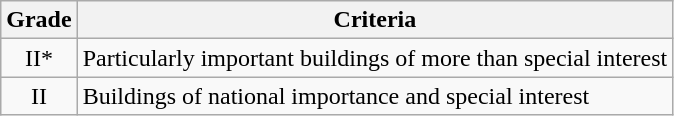<table class="wikitable">
<tr>
<th>Grade</th>
<th>Criteria</th>
</tr>
<tr>
<td align="center" >II*</td>
<td>Particularly important buildings of more than special interest</td>
</tr>
<tr>
<td align="center" >II</td>
<td>Buildings of national importance and special interest</td>
</tr>
</table>
